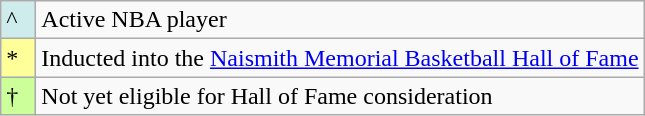<table class="wikitable">
<tr>
<td style="background:#CFECEC; width:1em">^</td>
<td>Active NBA player</td>
</tr>
<tr>
<td style="background:#FFFF99; width:1em">*</td>
<td>Inducted into the <a href='#'>Naismith Memorial Basketball Hall of Fame</a></td>
</tr>
<tr>
<td style="background:#CCFF99; width:1em">†</td>
<td>Not yet eligible for Hall of Fame consideration<br></td>
</tr>
</table>
